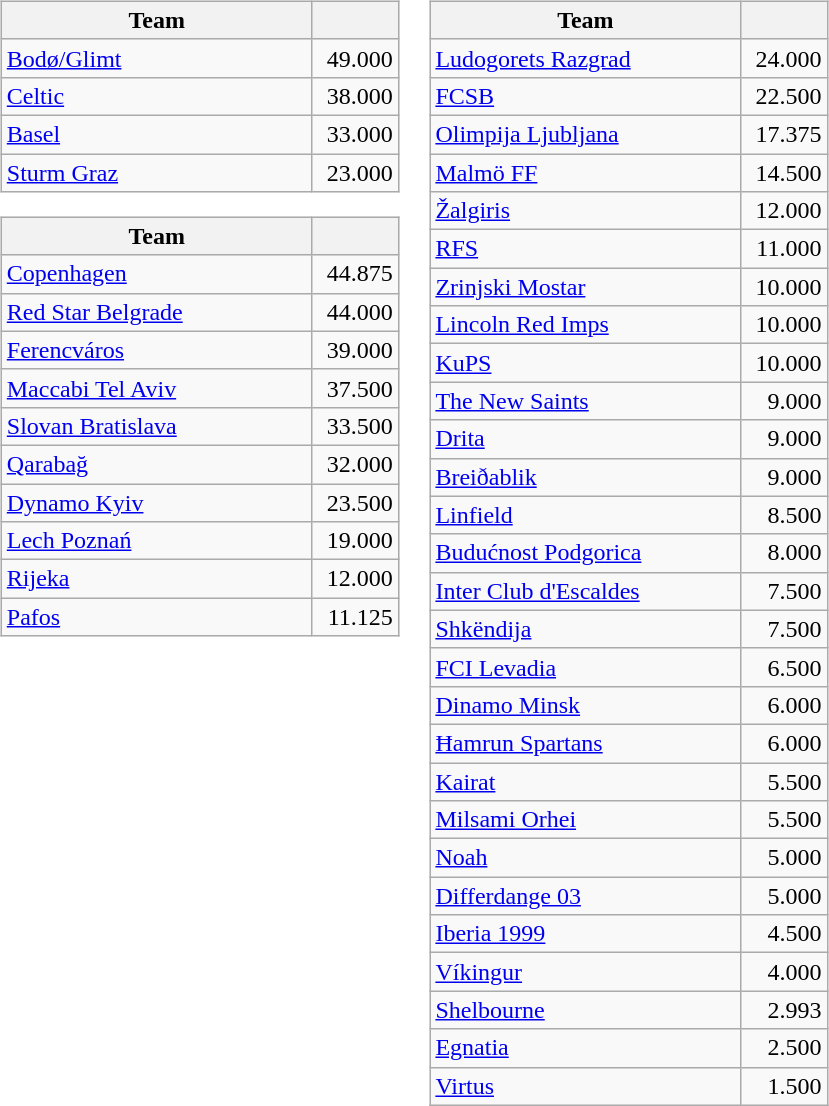<table>
<tr valign=top>
<td><br><table class="wikitable">
<tr>
<th width=200>Team</th>
<th width=50></th>
</tr>
<tr>
<td> <a href='#'>Bodø/Glimt</a></td>
<td align=right>49.000</td>
</tr>
<tr>
<td> <a href='#'>Celtic</a></td>
<td align=right>38.000</td>
</tr>
<tr>
<td> <a href='#'>Basel</a></td>
<td align=right>33.000</td>
</tr>
<tr>
<td> <a href='#'>Sturm Graz</a></td>
<td align=right>23.000</td>
</tr>
</table>
<table class="wikitable">
<tr>
<th width=200>Team</th>
<th width=50></th>
</tr>
<tr>
<td> <a href='#'>Copenhagen</a></td>
<td align=right>44.875</td>
</tr>
<tr>
<td> <a href='#'>Red Star Belgrade</a></td>
<td align=right>44.000</td>
</tr>
<tr>
<td> <a href='#'>Ferencváros</a></td>
<td align=right>39.000</td>
</tr>
<tr>
<td> <a href='#'>Maccabi Tel Aviv</a></td>
<td align=right>37.500</td>
</tr>
<tr>
<td> <a href='#'>Slovan Bratislava</a></td>
<td align=right>33.500</td>
</tr>
<tr>
<td> <a href='#'>Qarabağ</a></td>
<td align=right>32.000</td>
</tr>
<tr>
<td> <a href='#'>Dynamo Kyiv</a></td>
<td align=right>23.500</td>
</tr>
<tr>
<td> <a href='#'>Lech Poznań</a></td>
<td align=right>19.000</td>
</tr>
<tr>
<td> <a href='#'>Rijeka</a></td>
<td align=right>12.000</td>
</tr>
<tr>
<td> <a href='#'>Pafos</a></td>
<td align=right>11.125</td>
</tr>
</table>
</td>
<td><br><table class="wikitable">
<tr>
<th width=200>Team</th>
<th width=50></th>
</tr>
<tr>
<td> <a href='#'>Ludogorets Razgrad</a></td>
<td align=right>24.000</td>
</tr>
<tr>
<td> <a href='#'>FCSB</a></td>
<td align=right>22.500</td>
</tr>
<tr>
<td> <a href='#'>Olimpija Ljubljana</a></td>
<td align=right>17.375</td>
</tr>
<tr>
<td> <a href='#'>Malmö FF</a></td>
<td align=right>14.500</td>
</tr>
<tr>
<td> <a href='#'>Žalgiris</a></td>
<td align=right>12.000</td>
</tr>
<tr>
<td> <a href='#'>RFS</a></td>
<td align=right>11.000</td>
</tr>
<tr>
<td> <a href='#'>Zrinjski Mostar</a></td>
<td align=right>10.000</td>
</tr>
<tr>
<td> <a href='#'>Lincoln Red Imps</a></td>
<td align=right>10.000</td>
</tr>
<tr>
<td> <a href='#'>KuPS</a></td>
<td align=right>10.000</td>
</tr>
<tr>
<td> <a href='#'>The New Saints</a></td>
<td align=right>9.000</td>
</tr>
<tr>
<td> <a href='#'>Drita</a></td>
<td align=right>9.000</td>
</tr>
<tr>
<td> <a href='#'>Breiðablik</a></td>
<td align=right>9.000</td>
</tr>
<tr>
<td> <a href='#'>Linfield</a></td>
<td align=right>8.500</td>
</tr>
<tr>
<td> <a href='#'>Budućnost Podgorica</a></td>
<td align=right>8.000</td>
</tr>
<tr>
<td> <a href='#'>Inter Club d'Escaldes</a></td>
<td align=right>7.500</td>
</tr>
<tr>
<td> <a href='#'>Shkëndija</a></td>
<td align=right>7.500</td>
</tr>
<tr>
<td> <a href='#'>FCI Levadia</a></td>
<td align=right>6.500</td>
</tr>
<tr>
<td> <a href='#'>Dinamo Minsk</a></td>
<td align=right>6.000</td>
</tr>
<tr>
<td> <a href='#'>Ħamrun Spartans</a></td>
<td align=right>6.000</td>
</tr>
<tr>
<td> <a href='#'>Kairat</a></td>
<td align=right>5.500</td>
</tr>
<tr>
<td> <a href='#'>Milsami Orhei</a></td>
<td align=right>5.500</td>
</tr>
<tr>
<td> <a href='#'>Noah</a></td>
<td align=right>5.000</td>
</tr>
<tr>
<td> <a href='#'>Differdange 03</a></td>
<td align=right>5.000</td>
</tr>
<tr>
<td> <a href='#'>Iberia 1999</a></td>
<td align=right>4.500</td>
</tr>
<tr>
<td> <a href='#'>Víkingur</a></td>
<td align=right>4.000</td>
</tr>
<tr>
<td> <a href='#'>Shelbourne</a></td>
<td align=right>2.993</td>
</tr>
<tr>
<td> <a href='#'>Egnatia</a></td>
<td align=right>2.500</td>
</tr>
<tr>
<td> <a href='#'>Virtus</a></td>
<td align=right>1.500</td>
</tr>
</table>
</td>
</tr>
</table>
